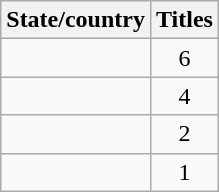<table class="wikitable sortable">
<tr>
<th>State/country</th>
<th>Titles</th>
</tr>
<tr>
<td></td>
<td align="center">6</td>
</tr>
<tr>
<td></td>
<td align="center">4</td>
</tr>
<tr>
<td></td>
<td align="center">2</td>
</tr>
<tr>
<td></td>
<td align="center">1</td>
</tr>
</table>
